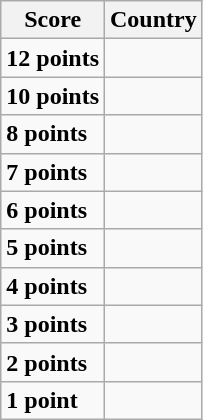<table class="wikitable">
<tr>
<th>Score</th>
<th>Country</th>
</tr>
<tr>
<td><strong>12 points</strong></td>
<td></td>
</tr>
<tr>
<td><strong>10 points</strong></td>
<td></td>
</tr>
<tr>
<td><strong>8 points</strong></td>
<td></td>
</tr>
<tr>
<td><strong>7 points</strong></td>
<td></td>
</tr>
<tr>
<td><strong>6 points</strong></td>
<td></td>
</tr>
<tr>
<td><strong>5 points</strong></td>
<td></td>
</tr>
<tr>
<td><strong>4 points</strong></td>
<td></td>
</tr>
<tr>
<td><strong>3 points</strong></td>
<td></td>
</tr>
<tr>
<td><strong>2 points</strong></td>
<td></td>
</tr>
<tr>
<td><strong>1 point</strong></td>
<td></td>
</tr>
</table>
